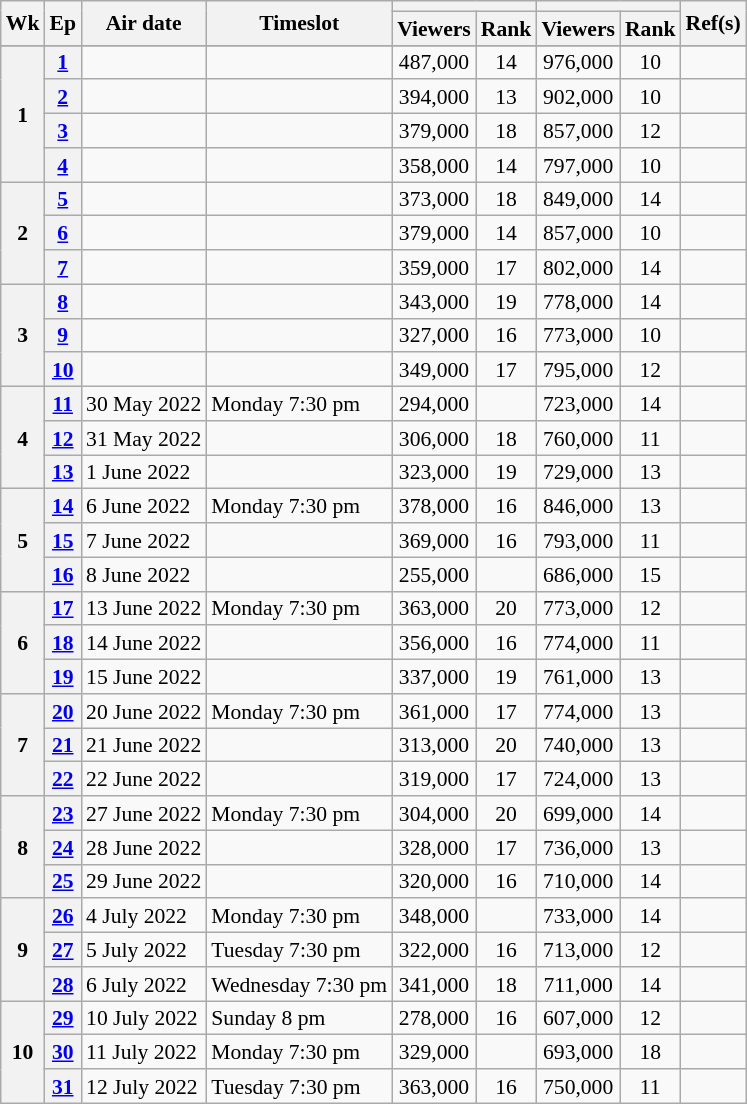<table class="wikitable nowrap" style="text-align:center; font-size:90%; line-height:16px;">
<tr>
<th rowspan="2">Wk</th>
<th rowspan="2">Ep</th>
<th rowspan="2" class="unsortable">Air date</th>
<th rowspan="2" class="unsortable">Timeslot</th>
<th colspan="2"></th>
<th colspan="2"></th>
<th rowspan="2">Ref(s)</th>
</tr>
<tr>
<th>Viewers</th>
<th>Rank</th>
<th>Viewers</th>
<th>Rank</th>
</tr>
<tr>
</tr>
<tr>
<th rowspan="4">1</th>
<th><a href='#'>1</a></th>
<td style="text-align:left"></td>
<td style="text-align:left"></td>
<td>487,000</td>
<td>14</td>
<td>976,000</td>
<td>10</td>
<td></td>
</tr>
<tr>
<th><a href='#'>2</a></th>
<td style="text-align:left"></td>
<td style="text-align:left"></td>
<td>394,000</td>
<td>13</td>
<td>902,000</td>
<td>10</td>
<td></td>
</tr>
<tr>
<th><a href='#'>3</a></th>
<td style="text-align:left"></td>
<td style="text-align:left"></td>
<td>379,000</td>
<td>18</td>
<td>857,000</td>
<td>12</td>
<td></td>
</tr>
<tr>
<th><a href='#'>4</a></th>
<td style="text-align:left"></td>
<td style="text-align:left"></td>
<td>358,000</td>
<td>14</td>
<td>797,000</td>
<td>10</td>
<td></td>
</tr>
<tr>
<th rowspan="3">2</th>
<th><a href='#'>5</a></th>
<td style="text-align:left"></td>
<td style="text-align:left"></td>
<td>373,000</td>
<td>18</td>
<td>849,000</td>
<td>14</td>
<td></td>
</tr>
<tr>
<th><a href='#'>6</a></th>
<td style="text-align:left"></td>
<td style="text-align:left"></td>
<td>379,000</td>
<td>14</td>
<td>857,000</td>
<td>10</td>
<td></td>
</tr>
<tr>
<th><a href='#'>7</a></th>
<td style="text-align:left"></td>
<td style="text-align:left"></td>
<td>359,000</td>
<td>17</td>
<td>802,000</td>
<td>14</td>
<td></td>
</tr>
<tr>
<th rowspan="3">3</th>
<th><a href='#'>8</a></th>
<td style="text-align:left"></td>
<td style="text-align:left"></td>
<td>343,000</td>
<td>19</td>
<td>778,000</td>
<td>14</td>
<td></td>
</tr>
<tr>
<th><a href='#'>9</a></th>
<td style="text-align:left"></td>
<td style="text-align:left"></td>
<td>327,000</td>
<td>16</td>
<td>773,000</td>
<td>10</td>
<td></td>
</tr>
<tr>
<th><a href='#'>10</a></th>
<td style="text-align:left"></td>
<td style="text-align:left"></td>
<td>349,000</td>
<td>17</td>
<td>795,000</td>
<td>12</td>
<td></td>
</tr>
<tr>
<th rowspan="3">4</th>
<th><a href='#'>11</a></th>
<td style="text-align:left">30 May 2022</td>
<td style="text-align:left">Monday 7:30 pm</td>
<td>294,000</td>
<td></td>
<td>723,000</td>
<td>14</td>
<td></td>
</tr>
<tr>
<th><a href='#'>12</a></th>
<td style="text-align:left">31 May 2022</td>
<td style="text-align:left"></td>
<td>306,000</td>
<td>18</td>
<td>760,000</td>
<td>11</td>
<td></td>
</tr>
<tr>
<th><a href='#'>13</a></th>
<td style="text-align:left">1 June 2022</td>
<td style="text-align:left"></td>
<td>323,000</td>
<td>19</td>
<td>729,000</td>
<td>13</td>
<td></td>
</tr>
<tr>
<th rowspan="3">5</th>
<th><a href='#'>14</a></th>
<td style="text-align:left">6 June 2022</td>
<td style="text-align:left">Monday 7:30 pm</td>
<td>378,000</td>
<td>16</td>
<td>846,000</td>
<td>13</td>
<td></td>
</tr>
<tr>
<th><a href='#'>15</a></th>
<td style="text-align:left">7 June 2022</td>
<td style="text-align:left"></td>
<td>369,000</td>
<td>16</td>
<td>793,000</td>
<td>11</td>
<td></td>
</tr>
<tr>
<th><a href='#'>16</a></th>
<td style="text-align:left">8 June 2022</td>
<td style="text-align:left"></td>
<td>255,000</td>
<td></td>
<td>686,000</td>
<td>15</td>
<td></td>
</tr>
<tr>
<th rowspan="3">6</th>
<th><a href='#'>17</a></th>
<td style="text-align:left">13 June 2022</td>
<td style="text-align:left">Monday 7:30 pm</td>
<td>363,000</td>
<td>20</td>
<td>773,000</td>
<td>12</td>
<td></td>
</tr>
<tr>
<th><a href='#'>18</a></th>
<td style="text-align:left">14 June 2022</td>
<td style="text-align:left"></td>
<td>356,000</td>
<td>16</td>
<td>774,000</td>
<td>11</td>
<td></td>
</tr>
<tr>
<th><a href='#'>19</a></th>
<td style="text-align:left">15 June 2022</td>
<td style="text-align:left"></td>
<td>337,000</td>
<td>19</td>
<td>761,000</td>
<td>13</td>
<td></td>
</tr>
<tr>
<th rowspan="3">7</th>
<th><a href='#'>20</a></th>
<td style="text-align:left">20 June 2022</td>
<td style="text-align:left">Monday 7:30 pm</td>
<td>361,000</td>
<td>17</td>
<td>774,000</td>
<td>13</td>
<td></td>
</tr>
<tr>
<th><a href='#'>21</a></th>
<td style="text-align:left">21 June 2022</td>
<td style="text-align:left"></td>
<td>313,000</td>
<td>20</td>
<td>740,000</td>
<td>13</td>
<td></td>
</tr>
<tr>
<th><a href='#'>22</a></th>
<td style="text-align:left">22 June 2022</td>
<td style="text-align:left"></td>
<td>319,000</td>
<td>17</td>
<td>724,000</td>
<td>13</td>
<td></td>
</tr>
<tr>
<th rowspan="3">8</th>
<th><a href='#'>23</a></th>
<td style="text-align:left">27 June 2022</td>
<td style="text-align:left">Monday 7:30 pm</td>
<td>304,000</td>
<td>20</td>
<td>699,000</td>
<td>14</td>
<td></td>
</tr>
<tr>
<th><a href='#'>24</a></th>
<td style="text-align:left">28 June 2022</td>
<td style="text-align:left"></td>
<td>328,000</td>
<td>17</td>
<td>736,000</td>
<td>13</td>
<td></td>
</tr>
<tr>
<th><a href='#'>25</a></th>
<td style="text-align:left">29 June 2022</td>
<td style="text-align:left"></td>
<td>320,000</td>
<td>16</td>
<td>710,000</td>
<td>14</td>
<td></td>
</tr>
<tr>
<th rowspan="3">9</th>
<th><a href='#'>26</a></th>
<td style="text-align:left">4 July 2022</td>
<td style="text-align:left">Monday 7:30 pm</td>
<td>348,000</td>
<td></td>
<td>733,000</td>
<td>14</td>
<td></td>
</tr>
<tr>
<th><a href='#'>27</a></th>
<td style="text-align:left">5 July 2022</td>
<td style="text-align:left">Tuesday 7:30 pm</td>
<td>322,000</td>
<td>16</td>
<td>713,000</td>
<td>12</td>
<td></td>
</tr>
<tr>
<th><a href='#'>28</a></th>
<td style="text-align:left">6 July 2022</td>
<td style="text-align:left">Wednesday 7:30 pm</td>
<td>341,000</td>
<td>18</td>
<td>711,000</td>
<td>14</td>
<td></td>
</tr>
<tr>
<th rowspan="3">10</th>
<th><a href='#'>29</a></th>
<td style="text-align:left">10 July 2022</td>
<td style="text-align:left">Sunday 8 pm</td>
<td>278,000</td>
<td>16</td>
<td>607,000</td>
<td>12</td>
<td></td>
</tr>
<tr>
<th><a href='#'>30</a></th>
<td style="text-align:left">11 July 2022</td>
<td style="text-align:left">Monday 7:30 pm</td>
<td>329,000</td>
<td></td>
<td>693,000</td>
<td>18</td>
<td></td>
</tr>
<tr>
<th><a href='#'>31</a></th>
<td style="text-align:left">12 July 2022</td>
<td style="text-align:left">Tuesday 7:30 pm</td>
<td>363,000</td>
<td>16</td>
<td>750,000</td>
<td>11</td>
<td></td>
</tr>
</table>
